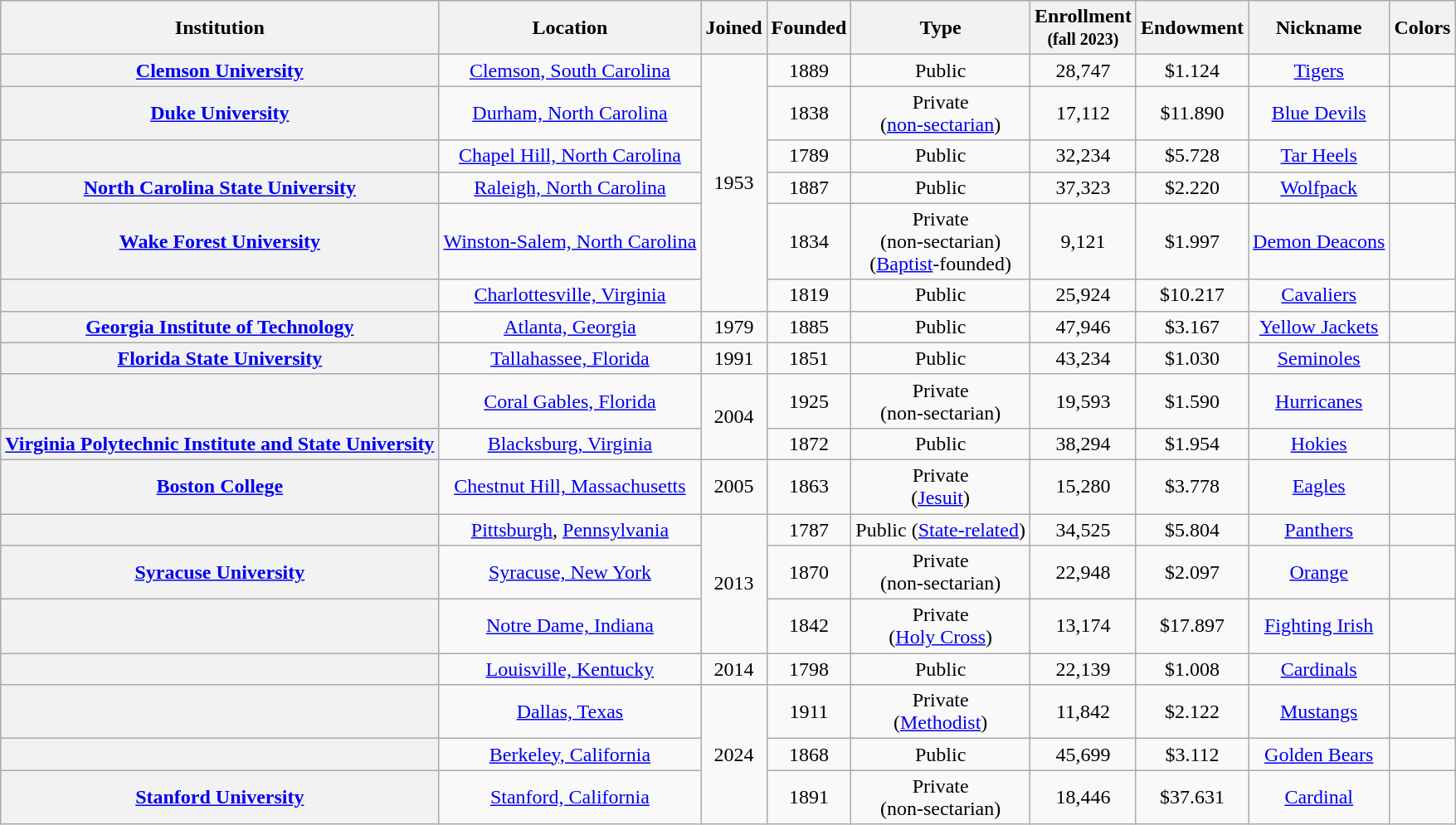<table class="wikitable sortable plainrowheaders" style="text-align: center;">
<tr>
<th>Institution</th>
<th>Location</th>
<th>Joined</th>
<th>Founded</th>
<th>Type</th>
<th>Enrollment<br><small>(fall 2023)</small></th>
<th>Endowment<br></th>
<th>Nickname</th>
<th class="unsortable">Colors</th>
</tr>
<tr>
<th scope="row"><strong><a href='#'>Clemson University</a></strong></th>
<td><a href='#'>Clemson, South Carolina</a></td>
<td rowspan=6>1953</td>
<td>1889</td>
<td>Public</td>
<td>28,747</td>
<td>$1.124</td>
<td><a href='#'>Tigers</a></td>
<td></td>
</tr>
<tr>
<th scope="row"><strong><a href='#'>Duke University</a></strong></th>
<td><a href='#'>Durham, North Carolina</a></td>
<td>1838</td>
<td>Private<br>(<a href='#'>non-sectarian</a>)<br></td>
<td>17,112</td>
<td>$11.890</td>
<td><a href='#'>Blue Devils</a></td>
<td></td>
</tr>
<tr>
<th scope="row"><strong></strong></th>
<td><a href='#'>Chapel Hill, North Carolina</a></td>
<td>1789</td>
<td>Public</td>
<td>32,234</td>
<td>$5.728</td>
<td><a href='#'>Tar Heels</a></td>
<td></td>
</tr>
<tr>
<th scope="row"><strong><a href='#'>North Carolina State University</a></strong></th>
<td><a href='#'>Raleigh, North Carolina</a></td>
<td>1887</td>
<td>Public</td>
<td>37,323</td>
<td>$2.220</td>
<td><a href='#'>Wolfpack</a></td>
<td></td>
</tr>
<tr>
<th scope="row"><strong><a href='#'>Wake Forest University</a></strong></th>
<td><a href='#'>Winston-Salem, North Carolina</a></td>
<td>1834</td>
<td>Private<br>(non-sectarian)<br>(<a href='#'>Baptist</a>-founded)</td>
<td>9,121</td>
<td>$1.997</td>
<td><a href='#'>Demon Deacons</a></td>
<td></td>
</tr>
<tr>
<th scope="row"><strong></strong></th>
<td><a href='#'>Charlottesville, Virginia</a></td>
<td>1819</td>
<td>Public</td>
<td>25,924</td>
<td>$10.217</td>
<td><a href='#'>Cavaliers</a></td>
<td></td>
</tr>
<tr>
<th scope="row"><strong><a href='#'>Georgia Institute of Technology</a></strong></th>
<td><a href='#'>Atlanta, Georgia</a></td>
<td>1979</td>
<td>1885</td>
<td>Public</td>
<td>47,946</td>
<td>$3.167</td>
<td><a href='#'>Yellow Jackets</a></td>
<td></td>
</tr>
<tr>
<th scope="row"><strong><a href='#'>Florida State University</a></strong></th>
<td><a href='#'>Tallahassee, Florida</a></td>
<td>1991</td>
<td>1851</td>
<td>Public</td>
<td>43,234</td>
<td>$1.030</td>
<td><a href='#'>Seminoles</a></td>
<td></td>
</tr>
<tr>
<th scope="row"><strong></strong></th>
<td><a href='#'>Coral Gables, Florida</a></td>
<td rowspan=2>2004</td>
<td>1925</td>
<td>Private<br>(non-sectarian)</td>
<td>19,593</td>
<td>$1.590</td>
<td><a href='#'>Hurricanes</a></td>
<td></td>
</tr>
<tr>
<th scope="row"><strong><a href='#'>Virginia Polytechnic Institute and State University</a></strong></th>
<td><a href='#'>Blacksburg, Virginia</a></td>
<td>1872</td>
<td>Public</td>
<td>38,294</td>
<td>$1.954</td>
<td><a href='#'>Hokies</a></td>
<td></td>
</tr>
<tr>
<th scope="row"><strong><a href='#'>Boston College</a></strong></th>
<td><a href='#'>Chestnut Hill, Massachusetts</a></td>
<td>2005</td>
<td>1863</td>
<td>Private<br>(<a href='#'>Jesuit</a>)</td>
<td>15,280</td>
<td>$3.778</td>
<td><a href='#'>Eagles</a></td>
<td></td>
</tr>
<tr>
<th scope="row"><strong></strong></th>
<td><a href='#'>Pittsburgh</a>, <a href='#'>Pennsylvania</a></td>
<td rowspan=3>2013</td>
<td>1787</td>
<td>Public (<a href='#'>State-related</a>)</td>
<td>34,525</td>
<td>$5.804</td>
<td><a href='#'>Panthers</a></td>
<td></td>
</tr>
<tr>
<th scope="row"><strong><a href='#'>Syracuse University</a></strong></th>
<td><a href='#'>Syracuse, New York</a></td>
<td>1870</td>
<td>Private<br>(non-sectarian)</td>
<td>22,948</td>
<td>$2.097</td>
<td><a href='#'>Orange</a></td>
<td></td>
</tr>
<tr>
<th scope="row"><strong></strong></th>
<td><a href='#'>Notre Dame, Indiana</a></td>
<td>1842</td>
<td>Private<br>(<a href='#'>Holy Cross</a>)</td>
<td>13,174</td>
<td>$17.897</td>
<td><a href='#'>Fighting Irish</a></td>
<td></td>
</tr>
<tr>
<th scope="row"><strong></strong></th>
<td><a href='#'>Louisville, Kentucky</a></td>
<td>2014</td>
<td>1798</td>
<td>Public</td>
<td>22,139</td>
<td>$1.008</td>
<td><a href='#'>Cardinals</a></td>
<td></td>
</tr>
<tr>
<th scope="row"><strong></strong></th>
<td><a href='#'>Dallas, Texas</a></td>
<td rowspan=3>2024</td>
<td>1911</td>
<td>Private<br> (<a href='#'>Methodist</a>)</td>
<td>11,842</td>
<td>$2.122</td>
<td><a href='#'>Mustangs</a></td>
<td></td>
</tr>
<tr>
<th scope="row"><strong></strong></th>
<td><a href='#'>Berkeley, California</a></td>
<td>1868</td>
<td>Public</td>
<td>45,699</td>
<td>$3.112</td>
<td><a href='#'>Golden Bears</a></td>
<td></td>
</tr>
<tr>
<th scope="row"><strong><a href='#'>Stanford University</a></strong></th>
<td><a href='#'>Stanford, California</a></td>
<td>1891</td>
<td>Private<br> (non-sectarian)</td>
<td>18,446</td>
<td>$37.631</td>
<td><a href='#'>Cardinal</a></td>
<td></td>
</tr>
</table>
